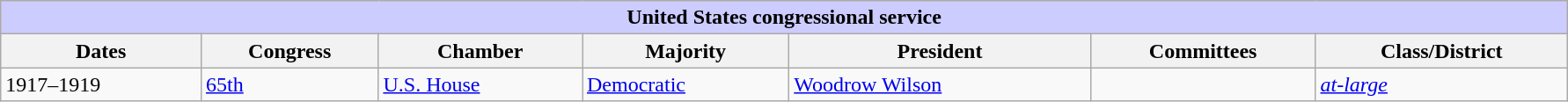<table class=wikitable style="width: 94%" style="text-align: center;" align="center">
<tr bgcolor=#cccccc>
<th colspan=7 style="background: #ccccff;">United States congressional service</th>
</tr>
<tr>
<th><strong>Dates</strong></th>
<th><strong>Congress</strong></th>
<th><strong>Chamber</strong></th>
<th><strong>Majority</strong></th>
<th><strong>President</strong></th>
<th><strong>Committees</strong></th>
<th><strong>Class/District</strong></th>
</tr>
<tr>
<td>1917–1919</td>
<td><a href='#'>65th</a></td>
<td><a href='#'>U.S. House</a></td>
<td><a href='#'>Democratic</a></td>
<td><a href='#'>Woodrow Wilson</a></td>
<td></td>
<td><a href='#'><em>at-large</em></a></td>
</tr>
</table>
